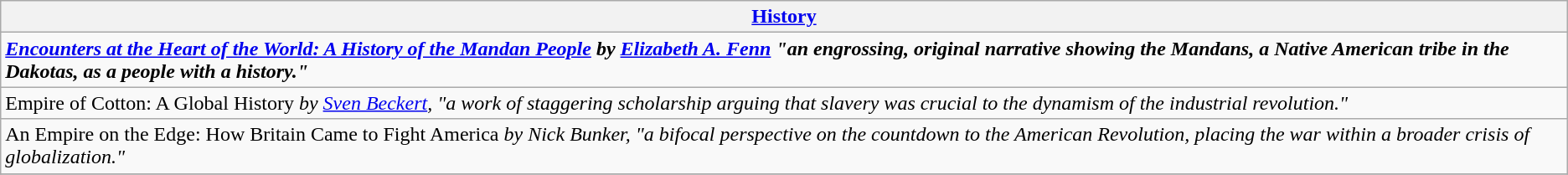<table class="wikitable" style="float:left; float:none;">
<tr>
<th><a href='#'>History</a></th>
</tr>
<tr>
<td><strong><em><a href='#'>Encounters at the Heart of the World: A History of the Mandan People</a><em> by <a href='#'>Elizabeth A. Fenn</a><strong> "an engrossing, original narrative showing the Mandans, a Native American tribe in the Dakotas, as a people with a history."</td>
</tr>
<tr>
<td></em>Empire of Cotton: A Global History<em> by <a href='#'>Sven Beckert</a>, "a work of staggering scholarship arguing that slavery was crucial to the dynamism of the industrial revolution."</td>
</tr>
<tr>
<td></em>An Empire on the Edge: How Britain Came to Fight America<em> by Nick Bunker, "a bifocal perspective on the countdown to the American Revolution, placing the war within a broader crisis of globalization."</td>
</tr>
<tr>
</tr>
</table>
